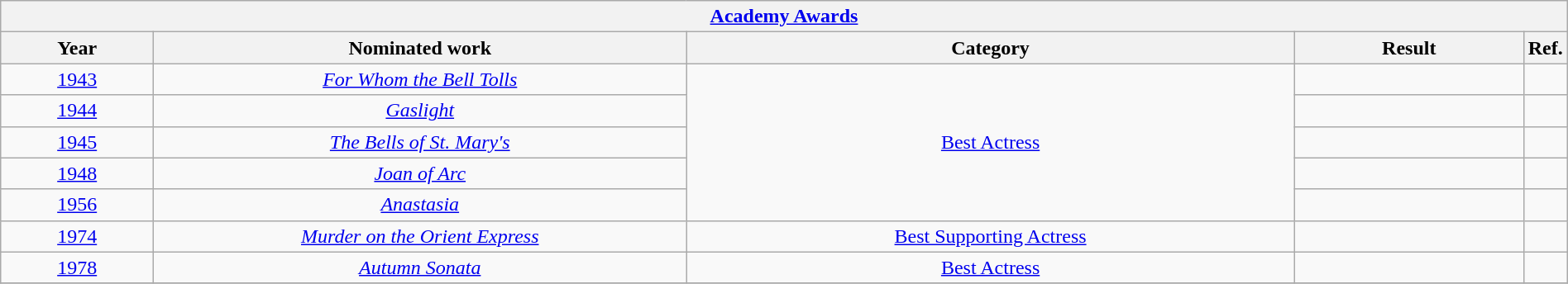<table width="100%" class="wikitable">
<tr>
<th colspan="5" align="center"><a href='#'>Academy Awards</a></th>
</tr>
<tr>
<th width="10%">Year</th>
<th width="35%">Nominated work</th>
<th width="40%">Category</th>
<th width="15%">Result</th>
<th>Ref.</th>
</tr>
<tr>
<td style="text-align:center;"><a href='#'>1943</a></td>
<td style="text-align:center;"><em><a href='#'>For Whom the Bell Tolls</a></em></td>
<td rowspan="5" align=center><a href='#'>Best Actress</a></td>
<td></td>
<td style="text-align:center"></td>
</tr>
<tr>
<td style="text-align:center;"><a href='#'>1944</a></td>
<td style="text-align:center;"><em><a href='#'>Gaslight</a></em></td>
<td></td>
<td style="text-align:center"></td>
</tr>
<tr>
<td style="text-align:center;"><a href='#'>1945</a></td>
<td style="text-align:center;"><em><a href='#'>The Bells of St. Mary's</a></em></td>
<td></td>
<td style="text-align:center"></td>
</tr>
<tr>
<td style="text-align:center;"><a href='#'>1948</a></td>
<td style="text-align:center;"><em><a href='#'>Joan of Arc</a></em></td>
<td></td>
<td style="text-align:center"></td>
</tr>
<tr>
<td style="text-align:center;"><a href='#'>1956</a></td>
<td style="text-align:center;"><em><a href='#'>Anastasia</a></em></td>
<td></td>
<td style="text-align:center"></td>
</tr>
<tr>
<td style="text-align:center;"><a href='#'>1974</a></td>
<td style="text-align:center;"><em><a href='#'>Murder on the Orient Express</a></em></td>
<td style="text-align:center;"><a href='#'>Best Supporting Actress</a></td>
<td></td>
<td style="text-align:center"></td>
</tr>
<tr>
<td style="text-align:center;"><a href='#'>1978</a></td>
<td style="text-align:center;"><em><a href='#'>Autumn Sonata</a></em></td>
<td style="text-align:center;"><a href='#'>Best Actress</a></td>
<td></td>
<td style="text-align:center"></td>
</tr>
<tr>
</tr>
</table>
